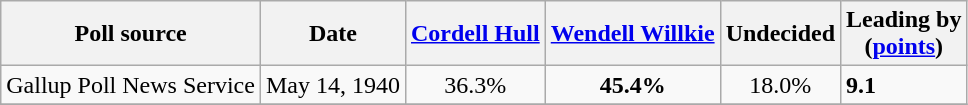<table class="wikitable sortable collapsible collapsed">
<tr>
<th>Poll source</th>
<th>Date</th>
<th><a href='#'>Cordell Hull</a><br><small></small></th>
<th><a href='#'>Wendell Willkie</a><br><small></small></th>
<th>Undecided</th>
<th>Leading by<br>(<a href='#'>points</a>)</th>
</tr>
<tr>
<td>Gallup Poll News Service</td>
<td>May 14, 1940</td>
<td align="center">36.3%</td>
<td align="center" ><strong>45.4%</strong></td>
<td align="center">18.0%</td>
<td><strong>9.1</strong></td>
</tr>
<tr>
</tr>
</table>
